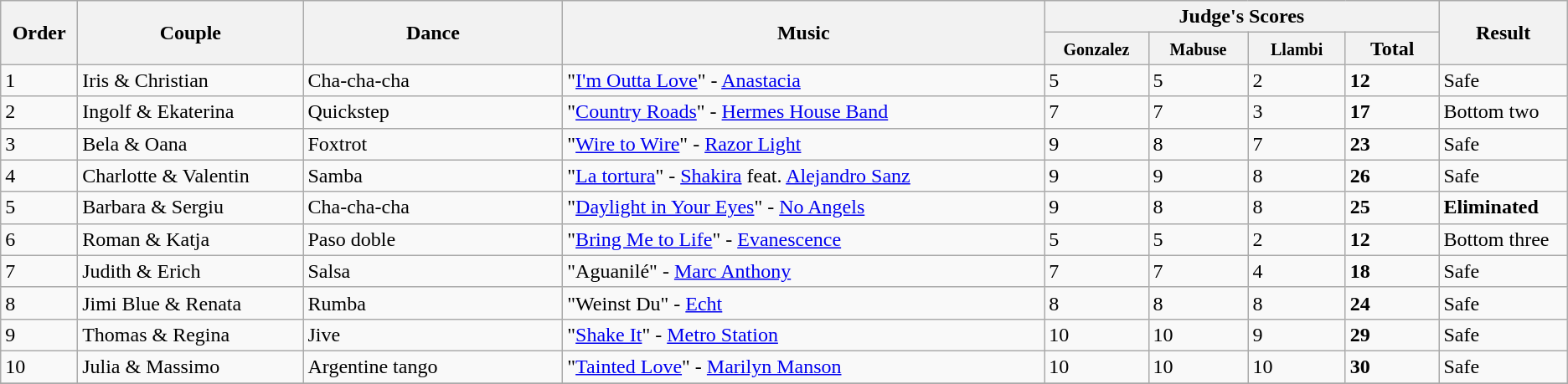<table class="wikitable sortable center">
<tr>
<th rowspan="2" style="width: 4em">Order</th>
<th rowspan="2" style="width: 17em">Couple</th>
<th rowspan="2" style="width: 20em">Dance</th>
<th rowspan="2" style="width: 40em">Music</th>
<th colspan="4">Judge's Scores</th>
<th rowspan="2" style="width: 7em">Result</th>
</tr>
<tr>
<th style="width: 6em"><small> Gonzalez</small></th>
<th style="width: 6em"><small> Mabuse</small></th>
<th style="width: 6em"><small> Llambi</small></th>
<th style="width: 6em">Total</th>
</tr>
<tr>
<td>1</td>
<td>Iris & Christian</td>
<td>Cha-cha-cha</td>
<td>"<a href='#'>I'm Outta Love</a>" - <a href='#'>Anastacia</a></td>
<td>5</td>
<td>5</td>
<td>2</td>
<td><strong>12</strong></td>
<td>Safe</td>
</tr>
<tr>
<td>2</td>
<td>Ingolf & Ekaterina</td>
<td>Quickstep</td>
<td>"<a href='#'>Country Roads</a>" - <a href='#'>Hermes House Band</a></td>
<td>7</td>
<td>7</td>
<td>3</td>
<td><strong>17</strong></td>
<td>Bottom two</td>
</tr>
<tr>
<td>3</td>
<td>Bela & Oana</td>
<td>Foxtrot</td>
<td>"<a href='#'>Wire to Wire</a>" - <a href='#'>Razor Light</a></td>
<td>9</td>
<td>8</td>
<td>7</td>
<td><strong>23</strong></td>
<td>Safe</td>
</tr>
<tr>
<td>4</td>
<td>Charlotte & Valentin</td>
<td>Samba</td>
<td>"<a href='#'>La tortura</a>" - <a href='#'>Shakira</a> feat. <a href='#'>Alejandro Sanz</a></td>
<td>9</td>
<td>9</td>
<td>8</td>
<td><strong>26</strong></td>
<td>Safe</td>
</tr>
<tr>
<td>5</td>
<td>Barbara & Sergiu</td>
<td>Cha-cha-cha</td>
<td>"<a href='#'>Daylight in Your Eyes</a>" - <a href='#'>No Angels</a></td>
<td>9</td>
<td>8</td>
<td>8</td>
<td><strong>25</strong></td>
<td><strong>Eliminated</strong></td>
</tr>
<tr>
<td>6</td>
<td>Roman & Katja</td>
<td>Paso doble</td>
<td>"<a href='#'>Bring Me to Life</a>" - <a href='#'>Evanescence</a></td>
<td>5</td>
<td>5</td>
<td>2</td>
<td><strong>12</strong></td>
<td>Bottom three</td>
</tr>
<tr>
<td>7</td>
<td>Judith & Erich</td>
<td>Salsa</td>
<td>"Aguanilé" - <a href='#'>Marc Anthony</a></td>
<td>7</td>
<td>7</td>
<td>4</td>
<td><strong>18</strong></td>
<td>Safe</td>
</tr>
<tr>
<td>8</td>
<td>Jimi Blue & Renata</td>
<td>Rumba</td>
<td>"Weinst Du" - <a href='#'>Echt</a></td>
<td>8</td>
<td>8</td>
<td>8</td>
<td><strong>24</strong></td>
<td>Safe</td>
</tr>
<tr>
<td>9</td>
<td>Thomas & Regina</td>
<td>Jive</td>
<td>"<a href='#'>Shake It</a>" - <a href='#'>Metro Station</a></td>
<td>10</td>
<td>10</td>
<td>9</td>
<td><strong>29</strong></td>
<td>Safe</td>
</tr>
<tr>
<td>10</td>
<td>Julia & Massimo</td>
<td>Argentine tango</td>
<td>"<a href='#'>Tainted Love</a>" - <a href='#'>Marilyn Manson</a></td>
<td>10</td>
<td>10</td>
<td>10</td>
<td><strong>30</strong></td>
<td>Safe</td>
</tr>
<tr>
</tr>
</table>
